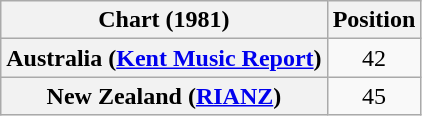<table class="wikitable sortable plainrowheaders" style="text-align:center">
<tr>
<th>Chart (1981)</th>
<th>Position</th>
</tr>
<tr>
<th scope="row">Australia (<a href='#'>Kent Music Report</a>)</th>
<td>42</td>
</tr>
<tr>
<th scope="row">New Zealand (<a href='#'>RIANZ</a>)</th>
<td>45</td>
</tr>
</table>
